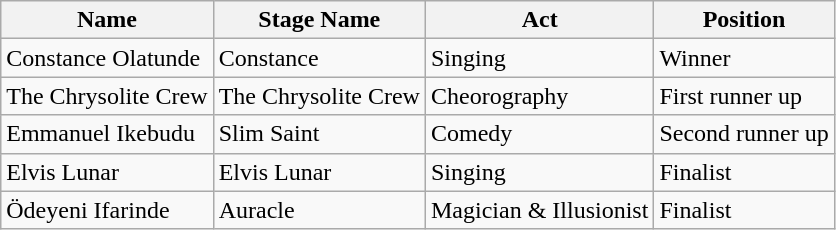<table class="wikitable">
<tr>
<th>Name</th>
<th>Stage Name</th>
<th>Act</th>
<th>Position</th>
</tr>
<tr>
<td>Constance Olatunde</td>
<td>Constance</td>
<td>Singing</td>
<td>Winner</td>
</tr>
<tr>
<td>The Chrysolite Crew</td>
<td>The Chrysolite Crew</td>
<td>Cheorography</td>
<td>First runner up</td>
</tr>
<tr>
<td>Emmanuel Ikebudu</td>
<td>Slim Saint</td>
<td>Comedy</td>
<td>Second runner up</td>
</tr>
<tr>
<td>Elvis Lunar</td>
<td>Elvis Lunar</td>
<td>Singing</td>
<td>Finalist</td>
</tr>
<tr>
<td>Ödeyeni Ifarinde</td>
<td>Auracle</td>
<td>Magician & Illusionist</td>
<td>Finalist</td>
</tr>
</table>
